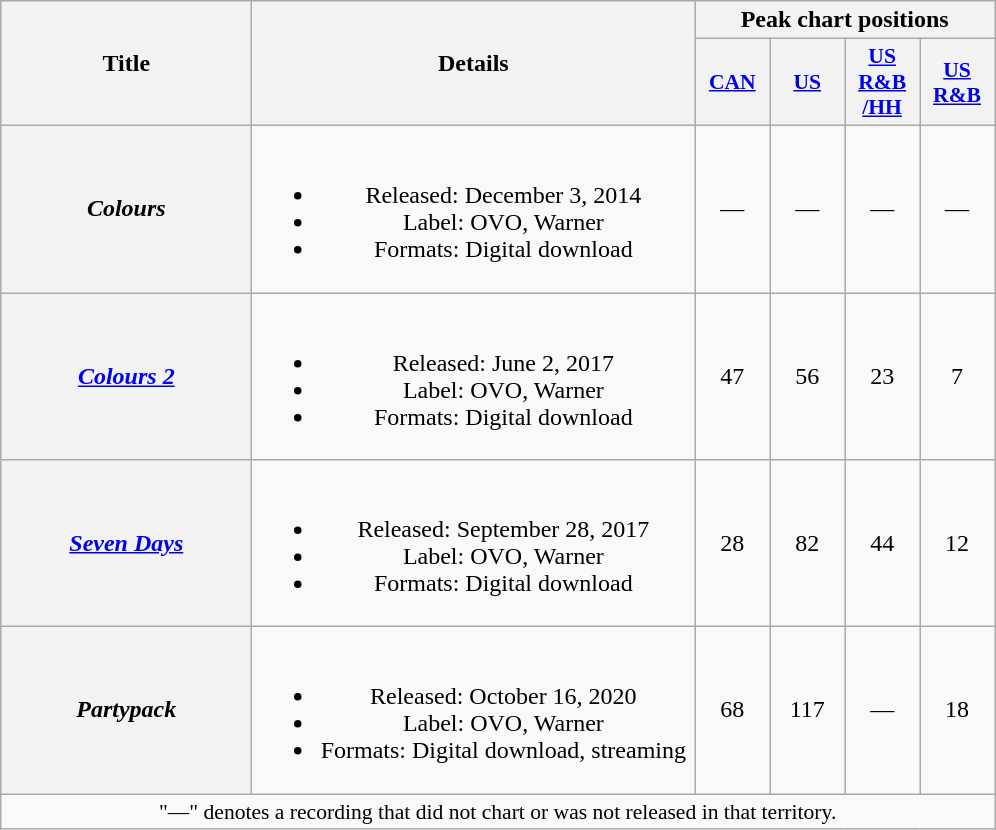<table class="wikitable plainrowheaders" style="text-align:center;">
<tr>
<th scope="col" rowspan="2" style="width:10em;">Title</th>
<th scope="col" rowspan="2" style="width:18em;">Details</th>
<th scope="col" colspan="4">Peak chart positions</th>
</tr>
<tr>
<th scope="col" style="width:3em;font-size:90%;"><a href='#'>CAN</a><br></th>
<th scope="col" style="width:3em;font-size:90%;"><a href='#'>US</a><br></th>
<th scope="col" style="width:3em;font-size:90%;"><a href='#'>US<br>R&B<br>/HH</a><br></th>
<th scope="col" style="width:3em;font-size:90%;"><a href='#'>US<br>R&B</a><br></th>
</tr>
<tr>
<th scope="row"><em>Colours</em></th>
<td><br><ul><li>Released: December 3, 2014</li><li>Label: OVO, Warner</li><li>Formats: Digital download</li></ul></td>
<td>—</td>
<td>—</td>
<td>—</td>
<td>—</td>
</tr>
<tr>
<th scope="row"><em><a href='#'>Colours 2</a></em></th>
<td><br><ul><li>Released: June 2, 2017</li><li>Label: OVO, Warner</li><li>Formats: Digital download</li></ul></td>
<td>47</td>
<td>56</td>
<td>23</td>
<td>7</td>
</tr>
<tr>
<th scope="row"><em><a href='#'>Seven Days</a></em></th>
<td><br><ul><li>Released: September 28, 2017</li><li>Label: OVO, Warner</li><li>Formats: Digital download</li></ul></td>
<td>28</td>
<td>82</td>
<td>44</td>
<td>12</td>
</tr>
<tr>
<th scope="row"><em>Partypack</em></th>
<td><br><ul><li>Released: October 16, 2020</li><li>Label: OVO, Warner</li><li>Formats: Digital download, streaming</li></ul></td>
<td>68</td>
<td>117</td>
<td>—</td>
<td>18</td>
</tr>
<tr>
<td colspan="13" style="font-size:90%">"—" denotes a recording that did not chart or was not released in that territory.</td>
</tr>
</table>
